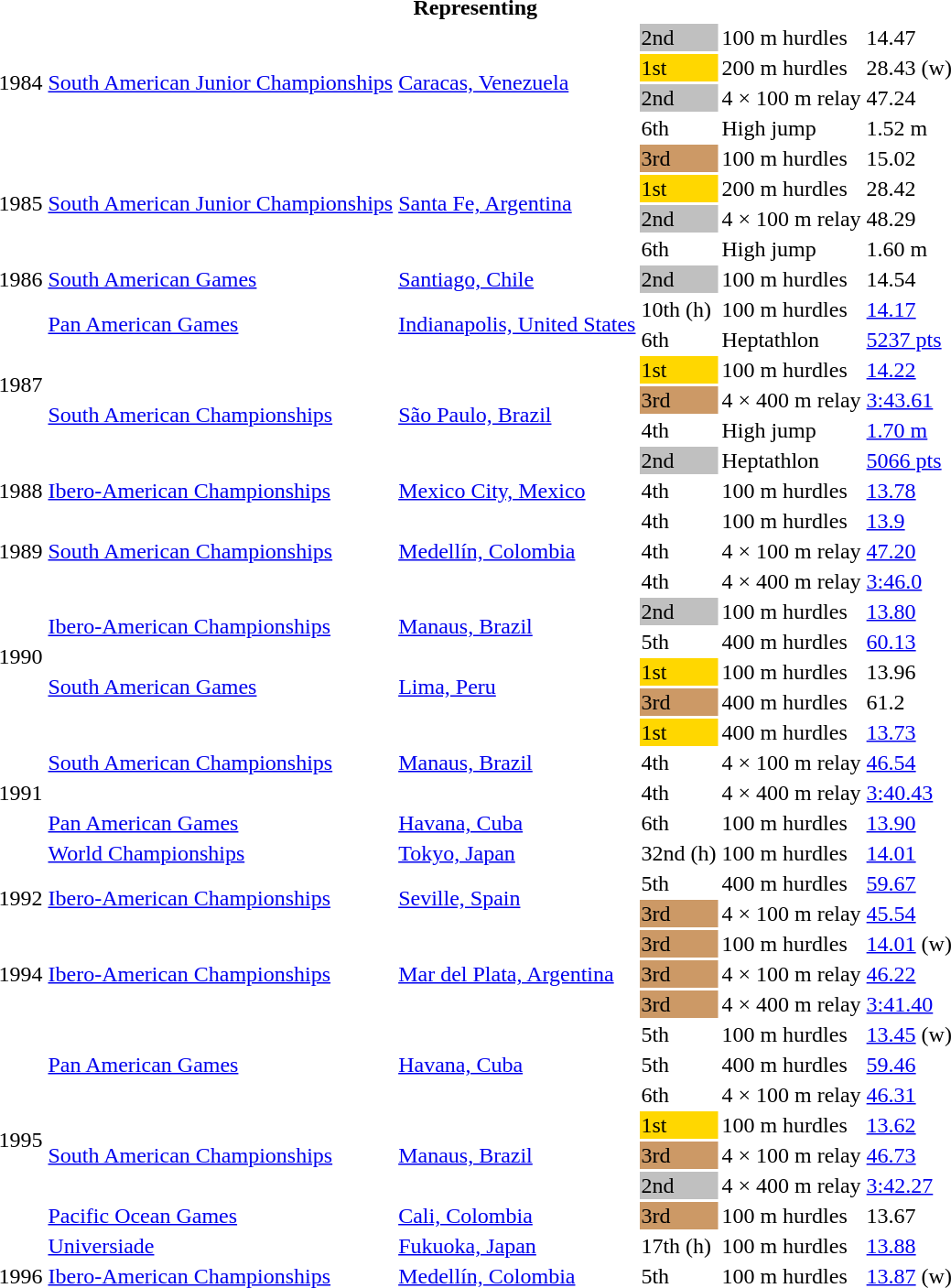<table>
<tr>
<th colspan=6>Representing </th>
</tr>
<tr>
<td rowspan=4>1984</td>
<td rowspan=4><a href='#'>South American Junior Championships</a></td>
<td rowspan=4><a href='#'>Caracas, Venezuela</a></td>
<td bgcolor=silver>2nd</td>
<td>100 m hurdles</td>
<td>14.47</td>
</tr>
<tr>
<td bgcolor=gold>1st</td>
<td>200 m hurdles</td>
<td>28.43 (w)</td>
</tr>
<tr>
<td bgcolor=silver>2nd</td>
<td>4 × 100 m relay</td>
<td>47.24</td>
</tr>
<tr>
<td>6th</td>
<td>High jump</td>
<td>1.52 m</td>
</tr>
<tr>
<td rowspan=4>1985</td>
<td rowspan=4><a href='#'>South American Junior Championships</a></td>
<td rowspan=4><a href='#'>Santa Fe, Argentina</a></td>
<td bgcolor=cc9966>3rd</td>
<td>100 m hurdles</td>
<td>15.02</td>
</tr>
<tr>
<td bgcolor=gold>1st</td>
<td>200 m hurdles</td>
<td>28.42</td>
</tr>
<tr>
<td bgcolor=silver>2nd</td>
<td>4 × 100 m relay</td>
<td>48.29</td>
</tr>
<tr>
<td>6th</td>
<td>High jump</td>
<td>1.60 m</td>
</tr>
<tr>
<td>1986</td>
<td><a href='#'>South American Games</a></td>
<td><a href='#'>Santiago, Chile</a></td>
<td bgcolor=silver>2nd</td>
<td>100 m hurdles</td>
<td>14.54</td>
</tr>
<tr>
<td rowspan=6>1987</td>
<td rowspan=2><a href='#'>Pan American Games</a></td>
<td rowspan=2><a href='#'>Indianapolis, United States</a></td>
<td>10th (h)</td>
<td>100 m hurdles</td>
<td><a href='#'>14.17</a></td>
</tr>
<tr>
<td>6th</td>
<td>Heptathlon</td>
<td><a href='#'>5237 pts</a></td>
</tr>
<tr>
<td rowspan=4><a href='#'>South American Championships</a></td>
<td rowspan=4><a href='#'>São Paulo, Brazil</a></td>
<td bgcolor=gold>1st</td>
<td>100 m hurdles</td>
<td><a href='#'>14.22</a></td>
</tr>
<tr>
<td bgcolor=cc9966>3rd</td>
<td>4 × 400 m relay</td>
<td><a href='#'>3:43.61</a></td>
</tr>
<tr>
<td>4th</td>
<td>High jump</td>
<td><a href='#'>1.70 m</a></td>
</tr>
<tr>
<td bgcolor=silver>2nd</td>
<td>Heptathlon</td>
<td><a href='#'>5066 pts</a></td>
</tr>
<tr>
<td>1988</td>
<td><a href='#'>Ibero-American Championships</a></td>
<td><a href='#'>Mexico City, Mexico</a></td>
<td>4th</td>
<td>100 m hurdles</td>
<td><a href='#'>13.78</a></td>
</tr>
<tr>
<td rowspan=3>1989</td>
<td rowspan=3><a href='#'>South American Championships</a></td>
<td rowspan=3><a href='#'>Medellín, Colombia</a></td>
<td>4th</td>
<td>100 m hurdles</td>
<td><a href='#'>13.9</a></td>
</tr>
<tr>
<td>4th</td>
<td>4 × 100 m relay</td>
<td><a href='#'>47.20</a></td>
</tr>
<tr>
<td>4th</td>
<td>4 × 400 m relay</td>
<td><a href='#'>3:46.0</a></td>
</tr>
<tr>
<td rowspan=4>1990</td>
<td rowspan=2><a href='#'>Ibero-American Championships</a></td>
<td rowspan=2><a href='#'>Manaus, Brazil</a></td>
<td bgcolor=silver>2nd</td>
<td>100 m hurdles</td>
<td><a href='#'>13.80</a></td>
</tr>
<tr>
<td>5th</td>
<td>400 m hurdles</td>
<td><a href='#'>60.13</a></td>
</tr>
<tr>
<td rowspan=2><a href='#'>South American Games</a></td>
<td rowspan=2><a href='#'>Lima, Peru</a></td>
<td bgcolor=gold>1st</td>
<td>100 m hurdles</td>
<td>13.96</td>
</tr>
<tr>
<td bgcolor=cc9966>3rd</td>
<td>400 m hurdles</td>
<td>61.2</td>
</tr>
<tr>
<td rowspan=5>1991</td>
<td rowspan=3><a href='#'>South American Championships</a></td>
<td rowspan=3><a href='#'>Manaus, Brazil</a></td>
<td bgcolor=gold>1st</td>
<td>400 m hurdles</td>
<td><a href='#'>13.73</a></td>
</tr>
<tr>
<td>4th</td>
<td>4 × 100 m relay</td>
<td><a href='#'>46.54</a></td>
</tr>
<tr>
<td>4th</td>
<td>4 × 400 m relay</td>
<td><a href='#'>3:40.43</a></td>
</tr>
<tr>
<td><a href='#'>Pan American Games</a></td>
<td><a href='#'>Havana, Cuba</a></td>
<td>6th</td>
<td>100 m hurdles</td>
<td><a href='#'>13.90</a></td>
</tr>
<tr>
<td><a href='#'>World Championships</a></td>
<td><a href='#'>Tokyo, Japan</a></td>
<td>32nd (h)</td>
<td>100 m hurdles</td>
<td><a href='#'>14.01</a></td>
</tr>
<tr>
<td rowspan=2>1992</td>
<td rowspan=2><a href='#'>Ibero-American Championships</a></td>
<td rowspan=2><a href='#'>Seville, Spain</a></td>
<td>5th</td>
<td>400 m hurdles</td>
<td><a href='#'>59.67</a></td>
</tr>
<tr>
<td bgcolor=cc9966>3rd</td>
<td>4 × 100 m relay</td>
<td><a href='#'>45.54</a></td>
</tr>
<tr>
<td rowspan=3>1994</td>
<td rowspan=3><a href='#'>Ibero-American Championships</a></td>
<td rowspan=3><a href='#'>Mar del Plata, Argentina</a></td>
<td bgcolor=cc9966>3rd</td>
<td>100 m hurdles</td>
<td><a href='#'>14.01</a> (w)</td>
</tr>
<tr>
<td bgcolor=cc9966>3rd</td>
<td>4 × 100 m relay</td>
<td><a href='#'>46.22</a></td>
</tr>
<tr>
<td bgcolor=cc9966>3rd</td>
<td>4 × 400 m relay</td>
<td><a href='#'>3:41.40</a></td>
</tr>
<tr>
<td rowspan=8>1995</td>
<td rowspan=3><a href='#'>Pan American Games</a></td>
<td rowspan=3><a href='#'>Havana, Cuba</a></td>
<td>5th</td>
<td>100 m hurdles</td>
<td><a href='#'>13.45</a> (w)</td>
</tr>
<tr>
<td>5th</td>
<td>400 m hurdles</td>
<td><a href='#'>59.46</a></td>
</tr>
<tr>
<td>6th</td>
<td>4 × 100 m relay</td>
<td><a href='#'>46.31</a></td>
</tr>
<tr>
<td rowspan=3><a href='#'>South American Championships</a></td>
<td rowspan=3><a href='#'>Manaus, Brazil</a></td>
<td bgcolor=gold>1st</td>
<td>100 m hurdles</td>
<td><a href='#'>13.62</a></td>
</tr>
<tr>
<td bgcolor=cc9966>3rd</td>
<td>4 × 100 m relay</td>
<td><a href='#'>46.73</a></td>
</tr>
<tr>
<td bgcolor=silver>2nd</td>
<td>4 × 400 m relay</td>
<td><a href='#'>3:42.27</a></td>
</tr>
<tr>
<td><a href='#'>Pacific Ocean Games</a></td>
<td><a href='#'>Cali, Colombia</a></td>
<td bgcolor=cc9966>3rd</td>
<td>100 m hurdles</td>
<td>13.67</td>
</tr>
<tr>
<td><a href='#'>Universiade</a></td>
<td><a href='#'>Fukuoka, Japan</a></td>
<td>17th (h)</td>
<td>100 m hurdles</td>
<td><a href='#'>13.88</a></td>
</tr>
<tr>
<td>1996</td>
<td><a href='#'>Ibero-American Championships</a></td>
<td><a href='#'>Medellín, Colombia</a></td>
<td>5th</td>
<td>100 m hurdles</td>
<td><a href='#'>13.87</a> (w)</td>
</tr>
</table>
